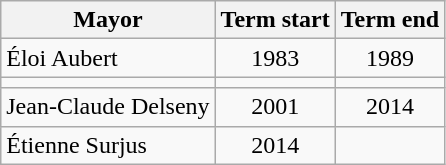<table class="wikitable">
<tr>
<th>Mayor</th>
<th>Term start</th>
<th>Term end</th>
</tr>
<tr>
<td>Éloi Aubert</td>
<td align=center>1983</td>
<td align=center>1989</td>
</tr>
<tr>
<td></td>
<td></td>
<td></td>
</tr>
<tr>
<td>Jean-Claude Delseny</td>
<td align=center>2001</td>
<td align=center>2014</td>
</tr>
<tr>
<td>Étienne Surjus</td>
<td align=center>2014</td>
<td align=center></td>
</tr>
</table>
